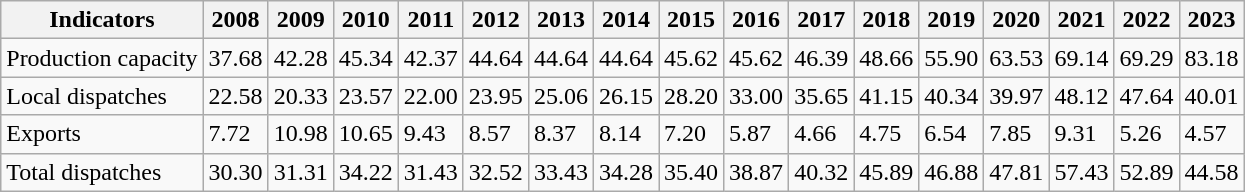<table class="wikitable">
<tr>
<th>Indicators</th>
<th>2008</th>
<th>2009</th>
<th>2010</th>
<th>2011</th>
<th>2012</th>
<th>2013</th>
<th>2014</th>
<th>2015</th>
<th>2016</th>
<th>2017</th>
<th>2018</th>
<th>2019</th>
<th>2020</th>
<th>2021</th>
<th>2022</th>
<th>2023</th>
</tr>
<tr>
<td>Production capacity</td>
<td>37.68</td>
<td>42.28</td>
<td>45.34</td>
<td>42.37</td>
<td>44.64</td>
<td>44.64</td>
<td>44.64</td>
<td>45.62</td>
<td>45.62</td>
<td>46.39</td>
<td>48.66</td>
<td>55.90</td>
<td>63.53</td>
<td>69.14</td>
<td>69.29</td>
<td>83.18</td>
</tr>
<tr>
<td>Local dispatches</td>
<td>22.58</td>
<td>20.33</td>
<td>23.57</td>
<td>22.00</td>
<td>23.95</td>
<td>25.06</td>
<td>26.15</td>
<td>28.20</td>
<td>33.00</td>
<td>35.65</td>
<td>41.15</td>
<td>40.34</td>
<td>39.97</td>
<td>48.12</td>
<td>47.64</td>
<td>40.01</td>
</tr>
<tr>
<td>Exports</td>
<td>7.72</td>
<td>10.98</td>
<td>10.65</td>
<td>9.43</td>
<td>8.57</td>
<td>8.37</td>
<td>8.14</td>
<td>7.20</td>
<td>5.87</td>
<td>4.66</td>
<td>4.75</td>
<td>6.54</td>
<td>7.85</td>
<td>9.31</td>
<td>5.26</td>
<td>4.57</td>
</tr>
<tr>
<td>Total dispatches</td>
<td>30.30</td>
<td>31.31</td>
<td>34.22</td>
<td>31.43</td>
<td>32.52</td>
<td>33.43</td>
<td>34.28</td>
<td>35.40</td>
<td>38.87</td>
<td>40.32</td>
<td>45.89</td>
<td>46.88</td>
<td>47.81</td>
<td>57.43</td>
<td>52.89</td>
<td>44.58</td>
</tr>
</table>
